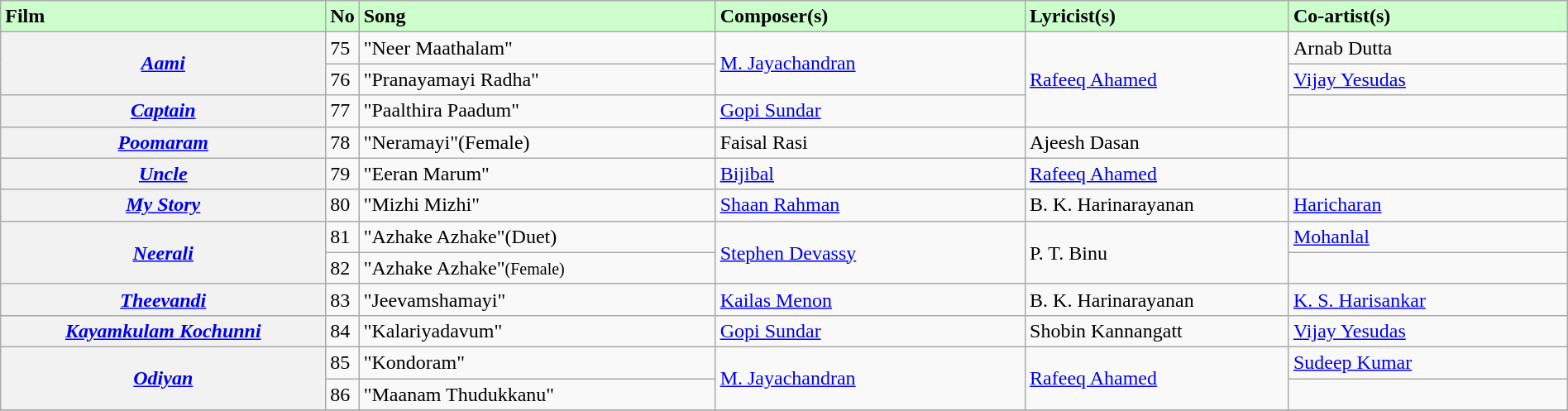<table class="wikitable plainrowheaders" width="100%" textcolor:#000;">
<tr style="background:#cfc; text-align:"center;">
<td scope="col" width=21%><strong>Film</strong></td>
<td><strong>No</strong></td>
<td scope="col" width=23%><strong>Song</strong></td>
<td scope="col" width=20%><strong>Composer(s)</strong></td>
<td scope="col" width=17%><strong>Lyricist(s)</strong></td>
<td scope="col" width=18%><strong>Co-artist(s)</strong></td>
</tr>
<tr>
<th rowspan="2"><em><a href='#'>Aami</a></em></th>
<td>75</td>
<td>"Neer Maathalam"</td>
<td rowspan="2"><a href='#'>M. Jayachandran</a></td>
<td rowspan="3"><a href='#'>Rafeeq Ahamed</a></td>
<td>Arnab Dutta</td>
</tr>
<tr>
<td>76</td>
<td>"Pranayamayi Radha"</td>
<td><a href='#'>Vijay Yesudas</a></td>
</tr>
<tr>
<th><em><a href='#'>Captain</a></em></th>
<td>77</td>
<td>"Paalthira Paadum"</td>
<td><a href='#'>Gopi Sundar</a></td>
<td></td>
</tr>
<tr>
<th><em><a href='#'>Poomaram</a></em></th>
<td>78</td>
<td>"Neramayi"(Female)</td>
<td>Faisal Rasi</td>
<td>Ajeesh Dasan</td>
<td></td>
</tr>
<tr>
<th><em><a href='#'>Uncle</a></em></th>
<td>79</td>
<td>"Eeran Marum"</td>
<td><a href='#'>Bijibal</a></td>
<td><a href='#'>Rafeeq Ahamed</a></td>
<td></td>
</tr>
<tr>
<th><em><a href='#'>My Story</a></em></th>
<td>80</td>
<td>"Mizhi Mizhi"</td>
<td><a href='#'>Shaan Rahman</a></td>
<td>B. K. Harinarayanan</td>
<td><a href='#'>Haricharan</a></td>
</tr>
<tr>
<th rowspan="2"><em><a href='#'>Neerali</a></em></th>
<td>81</td>
<td>"Azhake Azhake"(Duet)</td>
<td rowspan="2"><a href='#'>Stephen Devassy</a></td>
<td rowspan="2">P. T. Binu</td>
<td><a href='#'>Mohanlal</a></td>
</tr>
<tr>
<td>82</td>
<td>"Azhake Azhake"<small>(Female)</small></td>
<td></td>
</tr>
<tr>
<th><em><a href='#'>Theevandi</a></em></th>
<td>83</td>
<td>"Jeevamshamayi"</td>
<td><a href='#'>Kailas Menon</a></td>
<td>B. K. Harinarayanan</td>
<td><a href='#'>K. S. Harisankar</a></td>
</tr>
<tr>
<th><em><a href='#'>Kayamkulam Kochunni</a></em></th>
<td>84</td>
<td>"Kalariyadavum"</td>
<td><a href='#'>Gopi Sundar</a></td>
<td>Shobin Kannangatt</td>
<td><a href='#'>Vijay Yesudas</a></td>
</tr>
<tr>
<th rowspan="2"><em><a href='#'>Odiyan</a></em></th>
<td>85</td>
<td>"Kondoram"</td>
<td rowspan="2"><a href='#'>M. Jayachandran</a></td>
<td rowspan="2"><a href='#'>Rafeeq Ahamed</a></td>
<td><a href='#'>Sudeep Kumar</a></td>
</tr>
<tr>
<td>86</td>
<td>"Maanam Thudukkanu"</td>
<td></td>
</tr>
<tr>
</tr>
</table>
